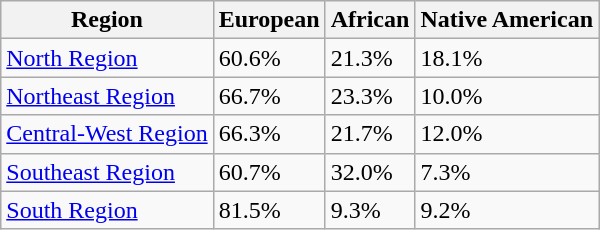<table class="wikitable">
<tr>
<th>Region</th>
<th>European</th>
<th>African</th>
<th>Native American</th>
</tr>
<tr>
<td><a href='#'>North Region</a></td>
<td>60.6%</td>
<td>21.3%</td>
<td>18.1%</td>
</tr>
<tr>
<td><a href='#'>Northeast Region</a></td>
<td>66.7%</td>
<td>23.3%</td>
<td>10.0%</td>
</tr>
<tr>
<td><a href='#'>Central-West Region</a></td>
<td>66.3%</td>
<td>21.7%</td>
<td>12.0%</td>
</tr>
<tr>
<td><a href='#'>Southeast Region</a></td>
<td>60.7%</td>
<td>32.0%</td>
<td>7.3%</td>
</tr>
<tr>
<td><a href='#'>South Region</a></td>
<td>81.5%</td>
<td>9.3%</td>
<td>9.2%</td>
</tr>
</table>
